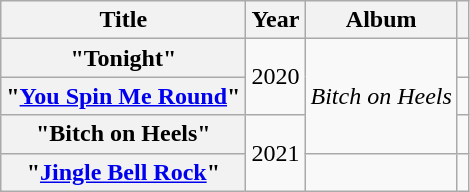<table class="wikitable plainrowheaders" style=text-align:center;>
<tr>
<th scope="col">Title</th>
<th scope="col">Year</th>
<th scope="col">Album</th>
<th></th>
</tr>
<tr>
<th scope="row">"Tonight"</th>
<td rowspan="2">2020</td>
<td rowspan="3"><em>Bitch on Heels</em></td>
<td></td>
</tr>
<tr>
<th scope="row">"<a href='#'>You Spin Me Round</a>"<br></th>
<td></td>
</tr>
<tr>
<th scope="row">"Bitch on Heels"</th>
<td rowspan="2">2021</td>
<td></td>
</tr>
<tr>
<th scope="row">"<a href='#'>Jingle Bell Rock</a>"<br></th>
<td></td>
<td></td>
</tr>
</table>
